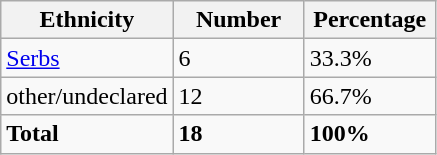<table class="wikitable">
<tr>
<th width="100px">Ethnicity</th>
<th width="80px">Number</th>
<th width="80px">Percentage</th>
</tr>
<tr>
<td><a href='#'>Serbs</a></td>
<td>6</td>
<td>33.3%</td>
</tr>
<tr>
<td>other/undeclared</td>
<td>12</td>
<td>66.7%</td>
</tr>
<tr>
<td><strong>Total</strong></td>
<td><strong>18</strong></td>
<td><strong>100%</strong></td>
</tr>
</table>
